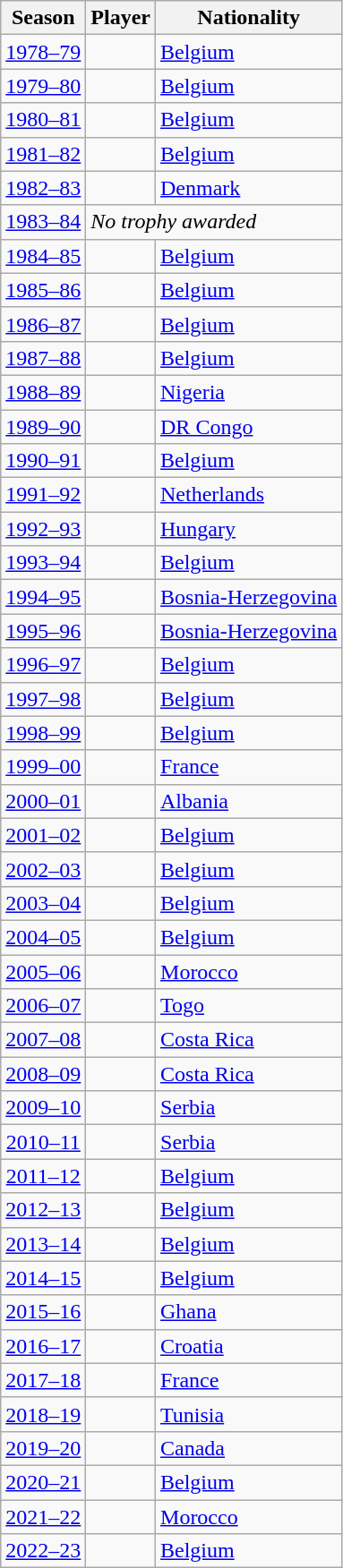<table class="sortable plainrowheaders wikitable">
<tr>
<th scope="col">Season</th>
<th scope="col">Player</th>
<th scope="col">Nationality</th>
</tr>
<tr>
<td style="text-align: center"><a href='#'>1978–79</a></td>
<td></td>
<td> <a href='#'>Belgium</a></td>
</tr>
<tr>
<td style="text-align: center"><a href='#'>1979–80</a></td>
<td></td>
<td> <a href='#'>Belgium</a></td>
</tr>
<tr>
<td style="text-align: center"><a href='#'>1980–81</a></td>
<td></td>
<td> <a href='#'>Belgium</a></td>
</tr>
<tr>
<td style="text-align: center"><a href='#'>1981–82</a></td>
<td></td>
<td> <a href='#'>Belgium</a></td>
</tr>
<tr>
<td style="text-align: center"><a href='#'>1982–83</a></td>
<td></td>
<td> <a href='#'>Denmark</a></td>
</tr>
<tr>
<td style="text-align: center"><a href='#'>1983–84</a></td>
<td colspan="2"><em>No trophy awarded</em></td>
</tr>
<tr>
<td style="text-align: center"><a href='#'>1984–85</a></td>
<td></td>
<td> <a href='#'>Belgium</a></td>
</tr>
<tr>
<td style="text-align: center"><a href='#'>1985–86</a></td>
<td></td>
<td> <a href='#'>Belgium</a></td>
</tr>
<tr>
<td style="text-align: center"><a href='#'>1986–87</a></td>
<td></td>
<td> <a href='#'>Belgium</a></td>
</tr>
<tr>
<td style="text-align: center"><a href='#'>1987–88</a></td>
<td></td>
<td> <a href='#'>Belgium</a></td>
</tr>
<tr>
<td style="text-align: center"><a href='#'>1988–89</a></td>
<td></td>
<td> <a href='#'>Nigeria</a></td>
</tr>
<tr>
<td style="text-align: center"><a href='#'>1989–90</a></td>
<td></td>
<td> <a href='#'>DR Congo</a></td>
</tr>
<tr>
<td style="text-align: center"><a href='#'>1990–91</a></td>
<td></td>
<td> <a href='#'>Belgium</a></td>
</tr>
<tr>
<td style="text-align: center"><a href='#'>1991–92</a></td>
<td></td>
<td> <a href='#'>Netherlands</a></td>
</tr>
<tr>
<td style="text-align: center"><a href='#'>1992–93</a></td>
<td></td>
<td> <a href='#'>Hungary</a></td>
</tr>
<tr>
<td style="text-align: center"><a href='#'>1993–94</a></td>
<td></td>
<td> <a href='#'>Belgium</a></td>
</tr>
<tr>
<td style="text-align: center"><a href='#'>1994–95</a></td>
<td></td>
<td> <a href='#'>Bosnia-Herzegovina</a></td>
</tr>
<tr>
<td style="text-align: center"><a href='#'>1995–96</a></td>
<td></td>
<td> <a href='#'>Bosnia-Herzegovina</a></td>
</tr>
<tr>
<td style="text-align: center"><a href='#'>1996–97</a></td>
<td></td>
<td> <a href='#'>Belgium</a></td>
</tr>
<tr>
<td style="text-align: center"><a href='#'>1997–98</a></td>
<td></td>
<td> <a href='#'>Belgium</a></td>
</tr>
<tr>
<td style="text-align: center"><a href='#'>1998–99</a></td>
<td></td>
<td> <a href='#'>Belgium</a></td>
</tr>
<tr>
<td style="text-align: center"><a href='#'>1999–00</a></td>
<td></td>
<td> <a href='#'>France</a></td>
</tr>
<tr>
<td style="text-align: center"><a href='#'>2000–01</a></td>
<td></td>
<td> <a href='#'>Albania</a></td>
</tr>
<tr>
<td style="text-align: center"><a href='#'>2001–02</a></td>
<td></td>
<td> <a href='#'>Belgium</a></td>
</tr>
<tr>
<td style="text-align: center"><a href='#'>2002–03</a></td>
<td></td>
<td> <a href='#'>Belgium</a></td>
</tr>
<tr>
<td style="text-align: center"><a href='#'>2003–04</a></td>
<td></td>
<td> <a href='#'>Belgium</a></td>
</tr>
<tr>
<td style="text-align: center"><a href='#'>2004–05</a></td>
<td></td>
<td> <a href='#'>Belgium</a></td>
</tr>
<tr>
<td style="text-align: center"><a href='#'>2005–06</a></td>
<td></td>
<td> <a href='#'>Morocco</a></td>
</tr>
<tr>
<td style="text-align: center"><a href='#'>2006–07</a></td>
<td></td>
<td> <a href='#'>Togo</a></td>
</tr>
<tr>
<td style="text-align: center"><a href='#'>2007–08</a></td>
<td></td>
<td> <a href='#'>Costa Rica</a></td>
</tr>
<tr>
<td style="text-align: center"><a href='#'>2008–09</a></td>
<td></td>
<td> <a href='#'>Costa Rica</a></td>
</tr>
<tr>
<td style="text-align: center"><a href='#'>2009–10</a></td>
<td></td>
<td> <a href='#'>Serbia</a></td>
</tr>
<tr>
<td style="text-align: center"><a href='#'>2010–11</a></td>
<td></td>
<td> <a href='#'>Serbia</a></td>
</tr>
<tr>
<td style="text-align: center"><a href='#'>2011–12</a></td>
<td></td>
<td> <a href='#'>Belgium</a></td>
</tr>
<tr>
<td style="text-align: center"><a href='#'>2012–13</a></td>
<td></td>
<td> <a href='#'>Belgium</a></td>
</tr>
<tr>
<td style="text-align: center"><a href='#'>2013–14</a></td>
<td></td>
<td> <a href='#'>Belgium</a></td>
</tr>
<tr>
<td style="text-align: center"><a href='#'>2014–15</a></td>
<td></td>
<td> <a href='#'>Belgium</a></td>
</tr>
<tr>
<td style="text-align: center"><a href='#'>2015–16</a></td>
<td></td>
<td> <a href='#'>Ghana</a></td>
</tr>
<tr>
<td style="text-align: center"><a href='#'>2016–17</a></td>
<td></td>
<td> <a href='#'>Croatia</a></td>
</tr>
<tr>
<td style="text-align: center"><a href='#'>2017–18</a></td>
<td></td>
<td> <a href='#'>France</a></td>
</tr>
<tr>
<td style="text-align: center"><a href='#'>2018–19</a></td>
<td></td>
<td> <a href='#'>Tunisia</a></td>
</tr>
<tr>
<td style="text-align: center"><a href='#'>2019–20</a></td>
<td></td>
<td> <a href='#'>Canada</a></td>
</tr>
<tr>
<td style="text-align: center"><a href='#'>2020–21</a></td>
<td></td>
<td> <a href='#'>Belgium</a></td>
</tr>
<tr>
<td style="text-align: center"><a href='#'>2021–22</a></td>
<td></td>
<td> <a href='#'>Morocco</a></td>
</tr>
<tr>
<td style="text-align: center"><a href='#'>2022–23</a></td>
<td></td>
<td> <a href='#'>Belgium</a></td>
</tr>
</table>
